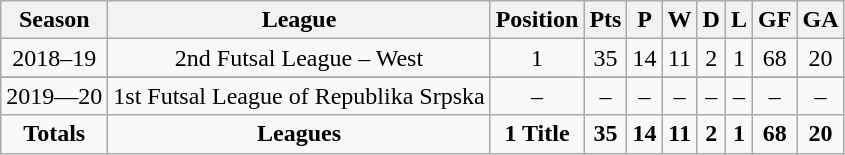<table class="wikitable sortable" style="text-align: center;">
<tr>
<th>Season</th>
<th>League</th>
<th>Position</th>
<th>Pts</th>
<th>P</th>
<th>W</th>
<th>D</th>
<th>L</th>
<th>GF</th>
<th>GA</th>
</tr>
<tr>
<td>2018–19</td>
<td>2nd Futsal League – West</td>
<td>1</td>
<td>35</td>
<td>14</td>
<td>11</td>
<td>2</td>
<td>1</td>
<td>68</td>
<td>20</td>
</tr>
<tr>
</tr>
<tr>
<td>2019—20</td>
<td>1st Futsal League of Republika Srpska</td>
<td>–</td>
<td>–</td>
<td>–</td>
<td>–</td>
<td>–</td>
<td>–</td>
<td>–</td>
<td>–</td>
</tr>
<tr class="sortbottom">
<td><strong>Totals</strong></td>
<td><strong>Leagues</strong></td>
<td><strong>1 Title</strong></td>
<td><strong>35</strong></td>
<td><strong>14</strong></td>
<td><strong>11</strong></td>
<td><strong>2</strong></td>
<td><strong>1</strong></td>
<td><strong>68</strong></td>
<td><strong>20</strong></td>
</tr>
</table>
